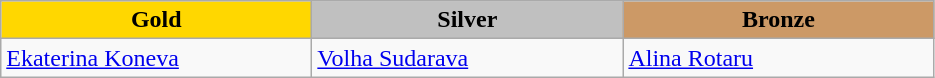<table class="wikitable" style="text-align:left">
<tr align="center">
<td width=200 bgcolor=gold><strong>Gold</strong></td>
<td width=200 bgcolor=silver><strong>Silver</strong></td>
<td width=200 bgcolor=CC9966><strong>Bronze</strong></td>
</tr>
<tr>
<td><a href='#'>Ekaterina Koneva</a><br><em></em></td>
<td><a href='#'>Volha Sudarava</a><br><em></em></td>
<td><a href='#'>Alina Rotaru</a><br><em></em></td>
</tr>
</table>
